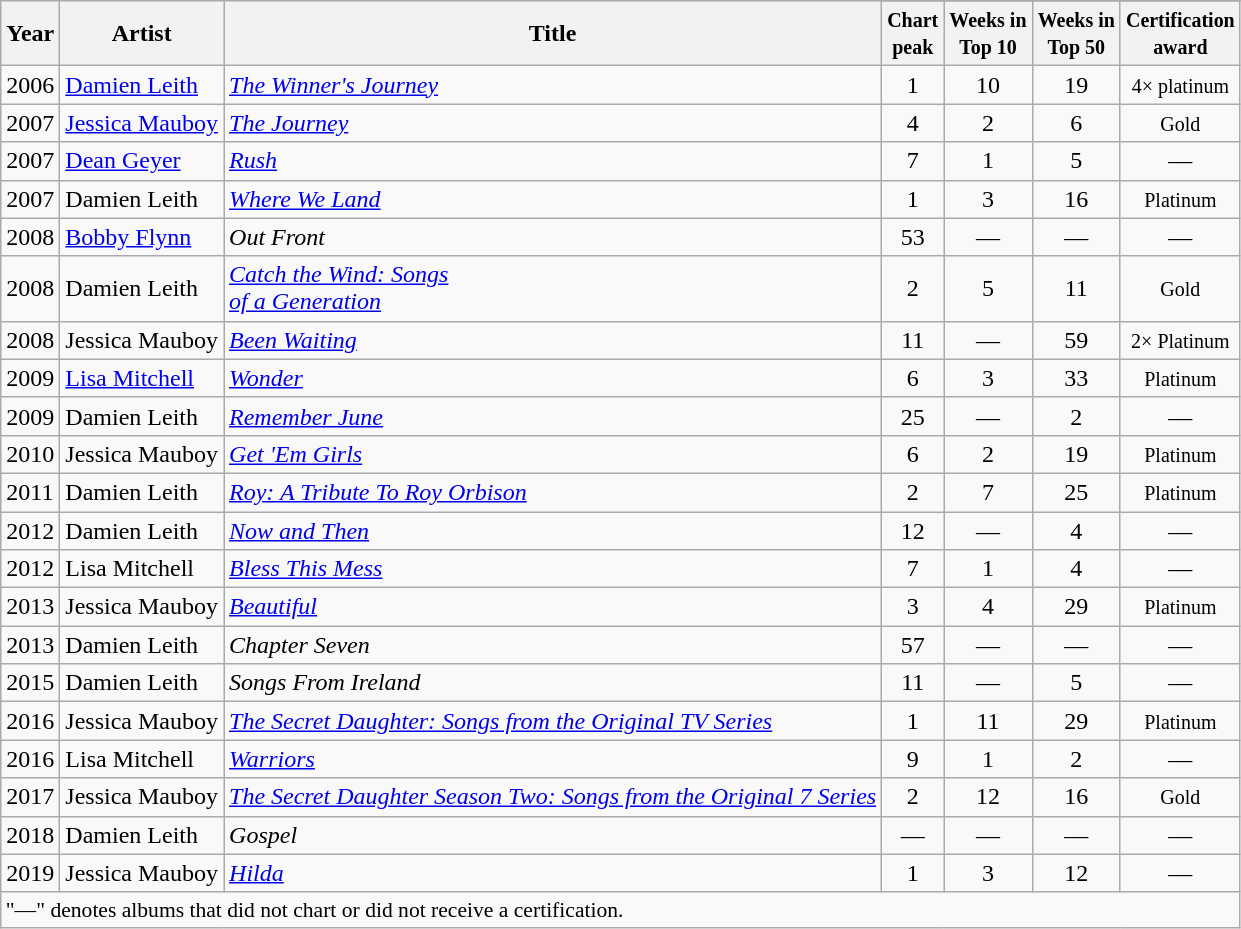<table class="wikitable">
<tr>
<th rowspan="2">Year</th>
<th rowspan="2">Artist</th>
<th rowspan="2">Title</th>
</tr>
<tr>
<th><small>Chart<br>peak</small></th>
<th><small>Weeks in<br>Top 10</small></th>
<th><small>Weeks in<br>Top 50</small></th>
<th><small>Certification<br>award</small></th>
</tr>
<tr>
<td>2006</td>
<td><a href='#'>Damien Leith</a></td>
<td><em><a href='#'>The Winner's Journey</a></em></td>
<td style="text-align:center;">1</td>
<td style="text-align:center;">10</td>
<td style="text-align:center;">19</td>
<td style="text-align:center;"><small>4× platinum</small></td>
</tr>
<tr>
<td>2007</td>
<td><a href='#'>Jessica Mauboy</a></td>
<td><em><a href='#'>The Journey</a></em></td>
<td style="text-align:center;">4</td>
<td style="text-align:center;">2</td>
<td style="text-align:center;">6</td>
<td style="text-align:center;"><small>Gold</small></td>
</tr>
<tr>
<td>2007</td>
<td><a href='#'>Dean Geyer</a></td>
<td><em><a href='#'>Rush</a></em></td>
<td style="text-align:center;">7</td>
<td style="text-align:center;">1</td>
<td style="text-align:center;">5</td>
<td style="text-align:center;">—</td>
</tr>
<tr>
<td>2007</td>
<td>Damien Leith</td>
<td><em><a href='#'>Where We Land</a></em></td>
<td style="text-align:center;">1</td>
<td style="text-align:center;">3</td>
<td style="text-align:center;">16</td>
<td style="text-align:center;"><small>Platinum</small></td>
</tr>
<tr>
<td>2008</td>
<td><a href='#'>Bobby Flynn</a></td>
<td><em>Out Front</em></td>
<td style="text-align:center;">53</td>
<td style="text-align:center;">—</td>
<td style="text-align:center;">—</td>
<td style="text-align:center;">—</td>
</tr>
<tr>
<td>2008</td>
<td>Damien Leith</td>
<td><em><a href='#'>Catch the Wind: Songs<br> of a Generation</a></em></td>
<td style="text-align:center;">2</td>
<td style="text-align:center;">5</td>
<td style="text-align:center;">11</td>
<td style="text-align:center;"><small>Gold</small></td>
</tr>
<tr>
<td>2008</td>
<td>Jessica Mauboy</td>
<td><em><a href='#'>Been Waiting</a></em></td>
<td style="text-align:center;">11</td>
<td style="text-align:center;">—</td>
<td style="text-align:center;">59</td>
<td style="text-align:center;"><small>2× Platinum</small></td>
</tr>
<tr>
<td>2009</td>
<td><a href='#'>Lisa Mitchell</a></td>
<td><em><a href='#'>Wonder</a></em></td>
<td style="text-align:center;">6</td>
<td style="text-align:center;">3</td>
<td style="text-align:center;">33</td>
<td style="text-align:center;"><small>Platinum</small></td>
</tr>
<tr>
<td>2009</td>
<td>Damien Leith</td>
<td><em><a href='#'>Remember June</a></em></td>
<td style="text-align:center;">25</td>
<td style="text-align:center;">—</td>
<td style="text-align:center;">2</td>
<td style="text-align:center;">—</td>
</tr>
<tr>
<td>2010</td>
<td>Jessica Mauboy</td>
<td><em><a href='#'>Get 'Em Girls</a></em></td>
<td style="text-align:center;">6</td>
<td style="text-align:center;">2</td>
<td style="text-align:center;">19</td>
<td style="text-align:center;"><small>Platinum</small></td>
</tr>
<tr>
<td>2011</td>
<td>Damien Leith</td>
<td><em><a href='#'>Roy: A Tribute To Roy Orbison</a></em></td>
<td style="text-align:center;">2</td>
<td style="text-align:center;">7</td>
<td style="text-align:center;">25</td>
<td style="text-align:center;"><small>Platinum</small></td>
</tr>
<tr>
<td>2012</td>
<td>Damien Leith</td>
<td><em><a href='#'>Now and Then</a></em></td>
<td style="text-align:center;">12</td>
<td style="text-align:center;">—</td>
<td style="text-align:center;">4</td>
<td style="text-align:center;">—</td>
</tr>
<tr>
<td>2012</td>
<td>Lisa Mitchell</td>
<td><em><a href='#'>Bless This Mess</a></em></td>
<td style="text-align:center;">7</td>
<td style="text-align:center;">1</td>
<td style="text-align:center;">4</td>
<td style="text-align:center;">—</td>
</tr>
<tr>
<td>2013</td>
<td>Jessica Mauboy</td>
<td><em><a href='#'>Beautiful</a></em></td>
<td style="text-align:center;">3</td>
<td style="text-align:center;">4</td>
<td style="text-align:center;">29</td>
<td style="text-align:center;"><small>Platinum</small></td>
</tr>
<tr>
<td>2013</td>
<td>Damien Leith</td>
<td><em>Chapter Seven</em></td>
<td style="text-align:center;">57</td>
<td style="text-align:center;">—</td>
<td style="text-align:center;">—</td>
<td style="text-align:center;">—</td>
</tr>
<tr>
<td>2015</td>
<td>Damien Leith</td>
<td><em>Songs From Ireland</em></td>
<td style="text-align:center;">11</td>
<td style="text-align:center;">—</td>
<td style="text-align:center;">5</td>
<td style="text-align:center;">—</td>
</tr>
<tr>
<td>2016</td>
<td>Jessica Mauboy</td>
<td><em><a href='#'>The Secret Daughter: Songs from the Original TV Series</a></em></td>
<td style="text-align:center;">1</td>
<td style="text-align:center;">11</td>
<td style="text-align:center;">29</td>
<td style="text-align:center;"><small>Platinum</small></td>
</tr>
<tr>
<td>2016</td>
<td>Lisa Mitchell</td>
<td><em><a href='#'>Warriors</a></em></td>
<td style="text-align:center;">9</td>
<td style="text-align:center;">1</td>
<td style="text-align:center;">2</td>
<td style="text-align:center;">—</td>
</tr>
<tr>
<td>2017</td>
<td>Jessica Mauboy</td>
<td><em><a href='#'>The Secret Daughter Season Two: Songs from the Original 7 Series</a></em></td>
<td style="text-align:center;">2</td>
<td style="text-align:center;">12</td>
<td style="text-align:center;">16</td>
<td style="text-align:center;"><small>Gold</small></td>
</tr>
<tr>
<td>2018</td>
<td>Damien Leith</td>
<td><em>Gospel</em></td>
<td style="text-align:center;">—</td>
<td style="text-align:center;">—</td>
<td style="text-align:center;">—</td>
<td style="text-align:center;">—</td>
</tr>
<tr>
<td>2019</td>
<td>Jessica Mauboy</td>
<td><em><a href='#'>Hilda</a></em></td>
<td style="text-align:center;">1</td>
<td style="text-align:center;">3</td>
<td style="text-align:center;">12</td>
<td style="text-align:center;">—</td>
</tr>
<tr>
<td colspan="7" style="font-size:90%" style="text-align:center;">"—" denotes albums that did not chart or did not receive a certification.</td>
</tr>
</table>
